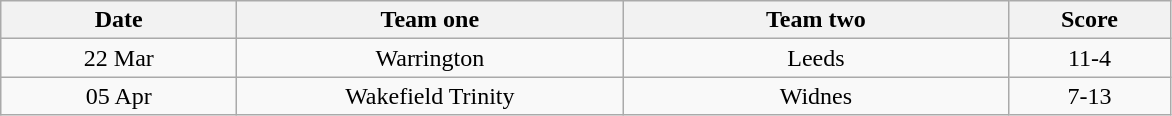<table class="wikitable" style="text-align: center">
<tr>
<th width=150>Date</th>
<th width=250>Team one</th>
<th width=250>Team two</th>
<th width=100>Score</th>
</tr>
<tr>
<td>22 Mar</td>
<td>Warrington</td>
<td>Leeds</td>
<td>11-4</td>
</tr>
<tr>
<td>05 Apr</td>
<td>Wakefield Trinity</td>
<td>Widnes</td>
<td>7-13</td>
</tr>
</table>
